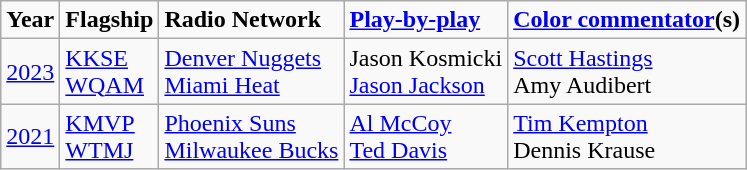<table class="wikitable">
<tr>
<td><strong>Year</strong></td>
<td><strong>Flagship</strong></td>
<td><strong>Radio Network</strong></td>
<td><strong><a href='#'>Play-by-play</a></strong></td>
<td><strong><a href='#'>Color commentator</a>(s)</strong></td>
</tr>
<tr>
<td><a href='#'>2023</a></td>
<td><a href='#'>KKSE</a> <br><a href='#'>WQAM</a></td>
<td><a href='#'>Denver Nuggets</a><br><a href='#'>Miami Heat</a></td>
<td>Jason Kosmicki <br><a href='#'>Jason Jackson</a></td>
<td><a href='#'>Scott Hastings</a><br>Amy Audibert</td>
</tr>
<tr>
<td><a href='#'>2021</a></td>
<td><a href='#'>KMVP</a> <br><a href='#'>WTMJ</a></td>
<td><a href='#'>Phoenix Suns</a><br><a href='#'>Milwaukee Bucks</a></td>
<td><a href='#'>Al McCoy</a> <br><a href='#'>Ted Davis</a></td>
<td><a href='#'>Tim Kempton</a><br>Dennis Krause</td>
</tr>
</table>
